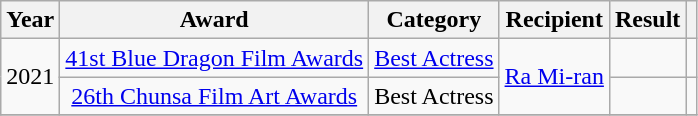<table class="wikitable sortable plainrowheaders" style="text-align:center;">
<tr>
<th scope="col">Year</th>
<th scope="col">Award</th>
<th scope="col">Category</th>
<th scope="col">Recipient</th>
<th scope="col">Result</th>
<th scope="col" class="unsortable"></th>
</tr>
<tr>
<td rowspan="2">2021</td>
<td><a href='#'>41st Blue Dragon Film Awards</a></td>
<td><a href='#'>Best Actress</a></td>
<td rowspan="2"><a href='#'>Ra Mi-ran</a></td>
<td></td>
<td></td>
</tr>
<tr>
<td><a href='#'>26th Chunsa Film Art Awards</a></td>
<td>Best Actress</td>
<td></td>
<td></td>
</tr>
<tr>
</tr>
</table>
